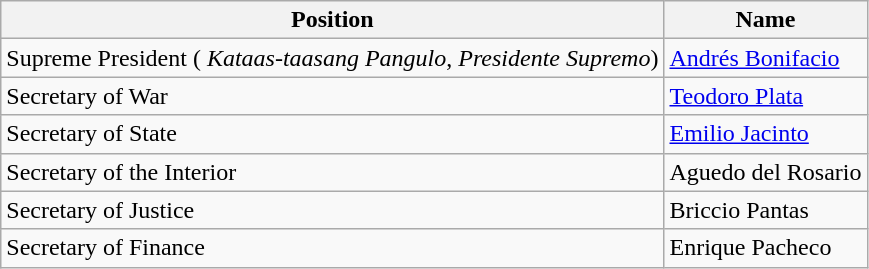<table class=wikitable>
<tr>
<th>Position</th>
<th>Name</th>
</tr>
<tr>
<td>Supreme President (<em> Kataas-taasang Pangulo</em>, <em>Presidente Supremo</em>)</td>
<td><a href='#'>Andrés Bonifacio</a></td>
</tr>
<tr>
<td>Secretary of War</td>
<td><a href='#'>Teodoro Plata</a></td>
</tr>
<tr>
<td>Secretary of State</td>
<td><a href='#'>Emilio Jacinto</a></td>
</tr>
<tr>
<td>Secretary of the Interior</td>
<td>Aguedo del Rosario</td>
</tr>
<tr>
<td>Secretary of Justice</td>
<td>Briccio Pantas</td>
</tr>
<tr>
<td>Secretary of Finance</td>
<td>Enrique Pacheco</td>
</tr>
</table>
